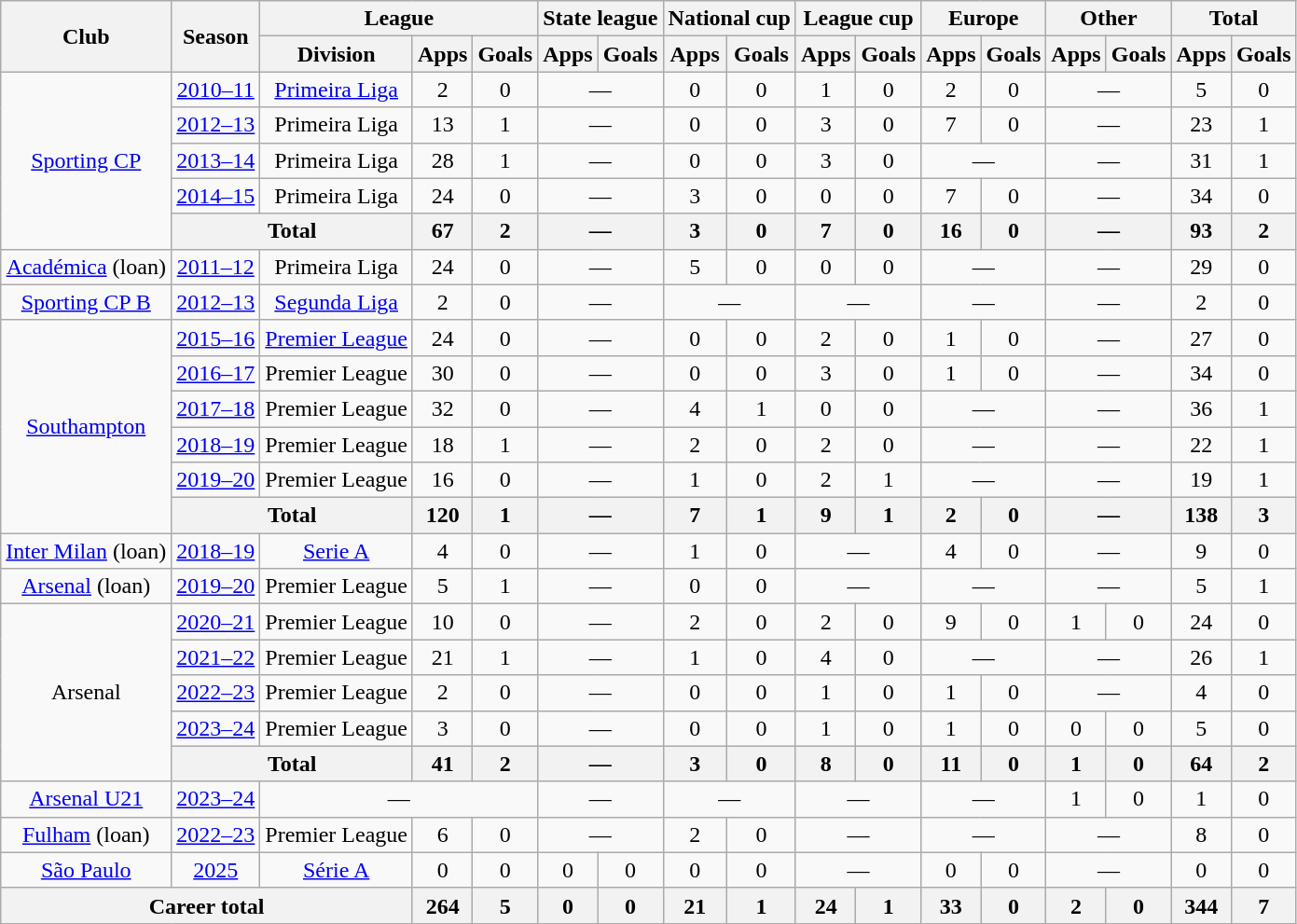<table class="wikitable" style="text-align:center">
<tr>
<th rowspan=2>Club</th>
<th rowspan=2>Season</th>
<th colspan=3>League</th>
<th colspan="2">State league</th>
<th colspan=2>National cup</th>
<th colspan=2>League cup</th>
<th colspan=2>Europe</th>
<th colspan=2>Other</th>
<th colspan=2>Total</th>
</tr>
<tr>
<th>Division</th>
<th>Apps</th>
<th>Goals</th>
<th>Apps</th>
<th>Goals</th>
<th>Apps</th>
<th>Goals</th>
<th>Apps</th>
<th>Goals</th>
<th>Apps</th>
<th>Goals</th>
<th>Apps</th>
<th>Goals</th>
<th>Apps</th>
<th>Goals</th>
</tr>
<tr>
<td rowspan=5><a href='#'>Sporting CP</a></td>
<td><a href='#'>2010–11</a></td>
<td><a href='#'>Primeira Liga</a></td>
<td>2</td>
<td>0</td>
<td colspan=2>—</td>
<td>0</td>
<td>0</td>
<td>1</td>
<td>0</td>
<td>2</td>
<td>0</td>
<td colspan=2>—</td>
<td>5</td>
<td>0</td>
</tr>
<tr>
<td><a href='#'>2012–13</a></td>
<td>Primeira Liga</td>
<td>13</td>
<td>1</td>
<td colspan=2>—</td>
<td>0</td>
<td>0</td>
<td>3</td>
<td>0</td>
<td>7</td>
<td>0</td>
<td colspan=2>—</td>
<td>23</td>
<td>1</td>
</tr>
<tr>
<td><a href='#'>2013–14</a></td>
<td>Primeira Liga</td>
<td>28</td>
<td>1</td>
<td colspan=2>—</td>
<td>0</td>
<td>0</td>
<td>3</td>
<td>0</td>
<td colspan=2>—</td>
<td colspan=2>—</td>
<td>31</td>
<td>1</td>
</tr>
<tr>
<td><a href='#'>2014–15</a></td>
<td>Primeira Liga</td>
<td>24</td>
<td>0</td>
<td colspan=2>—</td>
<td>3</td>
<td>0</td>
<td>0</td>
<td>0</td>
<td>7</td>
<td>0</td>
<td colspan=2>—</td>
<td>34</td>
<td>0</td>
</tr>
<tr>
<th colspan=2>Total</th>
<th>67</th>
<th>2</th>
<th colspan=2>—</th>
<th>3</th>
<th>0</th>
<th>7</th>
<th>0</th>
<th>16</th>
<th>0</th>
<th colspan=2>—</th>
<th>93</th>
<th>2</th>
</tr>
<tr>
<td><a href='#'>Académica</a> (loan)</td>
<td><a href='#'>2011–12</a></td>
<td>Primeira Liga</td>
<td>24</td>
<td>0</td>
<td colspan=2>—</td>
<td>5</td>
<td>0</td>
<td>0</td>
<td>0</td>
<td colspan=2>—</td>
<td colspan=2>—</td>
<td>29</td>
<td>0</td>
</tr>
<tr>
<td><a href='#'>Sporting CP B</a></td>
<td><a href='#'>2012–13</a></td>
<td><a href='#'>Segunda Liga</a></td>
<td>2</td>
<td>0</td>
<td colspan=2>—</td>
<td colspan=2>—</td>
<td colspan=2>—</td>
<td colspan=2>—</td>
<td colspan=2>—</td>
<td>2</td>
<td>0</td>
</tr>
<tr>
<td rowspan=6><a href='#'>Southampton</a></td>
<td><a href='#'>2015–16</a></td>
<td><a href='#'>Premier League</a></td>
<td>24</td>
<td>0</td>
<td colspan=2>—</td>
<td>0</td>
<td>0</td>
<td>2</td>
<td>0</td>
<td>1</td>
<td>0</td>
<td colspan=2>—</td>
<td>27</td>
<td>0</td>
</tr>
<tr>
<td><a href='#'>2016–17</a></td>
<td>Premier League</td>
<td>30</td>
<td>0</td>
<td colspan=2>—</td>
<td>0</td>
<td>0</td>
<td>3</td>
<td>0</td>
<td>1</td>
<td>0</td>
<td colspan=2>—</td>
<td>34</td>
<td>0</td>
</tr>
<tr>
<td><a href='#'>2017–18</a></td>
<td>Premier League</td>
<td>32</td>
<td>0</td>
<td colspan=2>—</td>
<td>4</td>
<td>1</td>
<td>0</td>
<td>0</td>
<td colspan=2>—</td>
<td colspan=2>—</td>
<td>36</td>
<td>1</td>
</tr>
<tr>
<td><a href='#'>2018–19</a></td>
<td>Premier League</td>
<td>18</td>
<td>1</td>
<td colspan=2>—</td>
<td>2</td>
<td>0</td>
<td>2</td>
<td>0</td>
<td colspan=2>—</td>
<td colspan=2>—</td>
<td>22</td>
<td>1</td>
</tr>
<tr>
<td><a href='#'>2019–20</a></td>
<td>Premier League</td>
<td>16</td>
<td>0</td>
<td colspan=2>—</td>
<td>1</td>
<td>0</td>
<td>2</td>
<td>1</td>
<td colspan=2>—</td>
<td colspan=2>—</td>
<td>19</td>
<td>1</td>
</tr>
<tr>
<th colspan=2>Total</th>
<th>120</th>
<th>1</th>
<th colspan=2>—</th>
<th>7</th>
<th>1</th>
<th>9</th>
<th>1</th>
<th>2</th>
<th>0</th>
<th colspan=2>—</th>
<th>138</th>
<th>3</th>
</tr>
<tr>
<td><a href='#'>Inter Milan</a> (loan)</td>
<td><a href='#'>2018–19</a></td>
<td><a href='#'>Serie A</a></td>
<td>4</td>
<td>0</td>
<td colspan=2>—</td>
<td>1</td>
<td>0</td>
<td colspan=2>—</td>
<td>4</td>
<td>0</td>
<td colspan=2>—</td>
<td>9</td>
<td>0</td>
</tr>
<tr>
<td><a href='#'>Arsenal</a> (loan)</td>
<td><a href='#'>2019–20</a></td>
<td>Premier League</td>
<td>5</td>
<td>1</td>
<td colspan=2>—</td>
<td>0</td>
<td>0</td>
<td colspan=2>—</td>
<td colspan=2>—</td>
<td colspan=2>—</td>
<td>5</td>
<td>1</td>
</tr>
<tr>
<td rowspan=5>Arsenal</td>
<td><a href='#'>2020–21</a></td>
<td>Premier League</td>
<td>10</td>
<td>0</td>
<td colspan=2>—</td>
<td>2</td>
<td>0</td>
<td>2</td>
<td>0</td>
<td>9</td>
<td>0</td>
<td>1</td>
<td>0</td>
<td>24</td>
<td>0</td>
</tr>
<tr>
<td><a href='#'>2021–22</a></td>
<td>Premier League</td>
<td>21</td>
<td>1</td>
<td colspan=2>—</td>
<td>1</td>
<td>0</td>
<td>4</td>
<td>0</td>
<td colspan=2>—</td>
<td colspan=2>—</td>
<td>26</td>
<td>1</td>
</tr>
<tr>
<td><a href='#'>2022–23</a></td>
<td>Premier League</td>
<td>2</td>
<td>0</td>
<td colspan=2>—</td>
<td>0</td>
<td>0</td>
<td>1</td>
<td>0</td>
<td>1</td>
<td>0</td>
<td colspan=2>—</td>
<td>4</td>
<td>0</td>
</tr>
<tr>
<td><a href='#'>2023–24</a></td>
<td>Premier League</td>
<td>3</td>
<td>0</td>
<td colspan=2>—</td>
<td>0</td>
<td>0</td>
<td>1</td>
<td>0</td>
<td>1</td>
<td>0</td>
<td>0</td>
<td>0</td>
<td>5</td>
<td>0</td>
</tr>
<tr>
<th colspan=2>Total</th>
<th>41</th>
<th>2</th>
<th colspan=2>—</th>
<th>3</th>
<th>0</th>
<th>8</th>
<th>0</th>
<th>11</th>
<th>0</th>
<th>1</th>
<th>0</th>
<th>64</th>
<th>2</th>
</tr>
<tr>
<td><a href='#'>Arsenal U21</a></td>
<td><a href='#'>2023–24</a></td>
<td colspan="3">—</td>
<td colspan="2">—</td>
<td colspan=2>—</td>
<td colspan="2">—</td>
<td colspan="2">—</td>
<td>1</td>
<td>0</td>
<td>1</td>
<td>0</td>
</tr>
<tr>
<td><a href='#'>Fulham</a> (loan)</td>
<td><a href='#'>2022–23</a></td>
<td>Premier League</td>
<td>6</td>
<td>0</td>
<td colspan=2>—</td>
<td>2</td>
<td>0</td>
<td colspan=2>—</td>
<td colspan=2>—</td>
<td colspan=2>—</td>
<td>8</td>
<td>0</td>
</tr>
<tr>
<td><a href='#'>São Paulo</a></td>
<td><a href='#'>2025</a></td>
<td><a href='#'>Série A</a></td>
<td>0</td>
<td>0</td>
<td>0</td>
<td>0</td>
<td>0</td>
<td>0</td>
<td colspan="2">—</td>
<td>0</td>
<td>0</td>
<td colspan="2">—</td>
<td>0</td>
<td>0</td>
</tr>
<tr>
<th colspan=3>Career total</th>
<th>264</th>
<th>5</th>
<th>0</th>
<th>0</th>
<th>21</th>
<th>1</th>
<th>24</th>
<th>1</th>
<th>33</th>
<th>0</th>
<th>2</th>
<th>0</th>
<th>344</th>
<th>7</th>
</tr>
</table>
